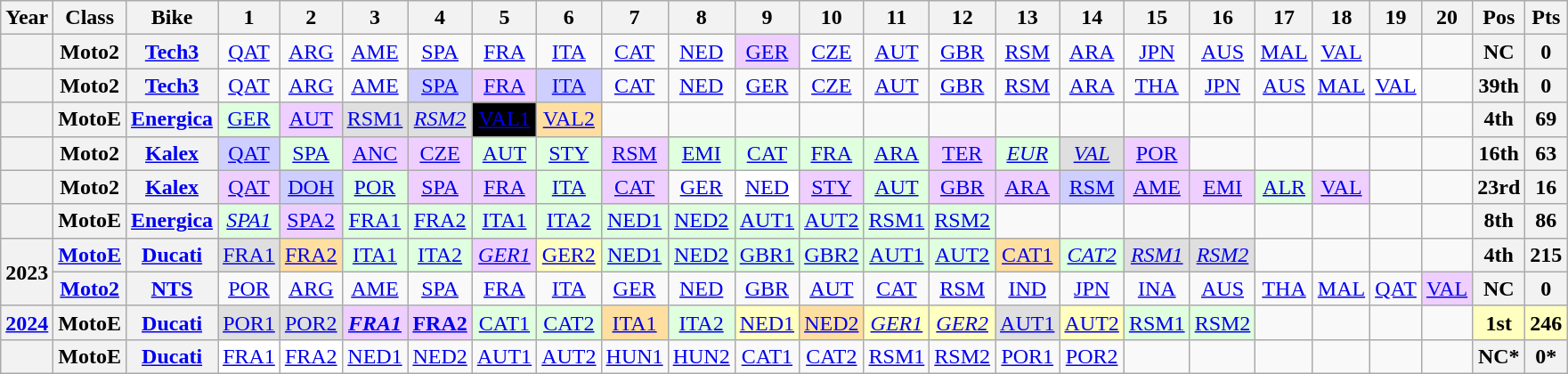<table class="wikitable" style="text-align:center">
<tr>
<th>Year</th>
<th>Class</th>
<th>Bike</th>
<th>1</th>
<th>2</th>
<th>3</th>
<th>4</th>
<th>5</th>
<th>6</th>
<th>7</th>
<th>8</th>
<th>9</th>
<th>10</th>
<th>11</th>
<th>12</th>
<th>13</th>
<th>14</th>
<th>15</th>
<th>16</th>
<th>17</th>
<th>18</th>
<th>19</th>
<th>20</th>
<th>Pos</th>
<th>Pts</th>
</tr>
<tr>
<th></th>
<th>Moto2</th>
<th><a href='#'>Tech3</a></th>
<td><a href='#'>QAT</a></td>
<td><a href='#'>ARG</a></td>
<td><a href='#'>AME</a></td>
<td><a href='#'>SPA</a></td>
<td><a href='#'>FRA</a></td>
<td><a href='#'>ITA</a></td>
<td><a href='#'>CAT</a></td>
<td><a href='#'>NED</a></td>
<td style="background:#efcfff;"><a href='#'>GER</a><br></td>
<td><a href='#'>CZE</a></td>
<td><a href='#'>AUT</a></td>
<td><a href='#'>GBR</a></td>
<td><a href='#'>RSM</a></td>
<td><a href='#'>ARA</a></td>
<td><a href='#'>JPN</a></td>
<td><a href='#'>AUS</a></td>
<td><a href='#'>MAL</a></td>
<td><a href='#'>VAL</a></td>
<td></td>
<td></td>
<th>NC</th>
<th>0</th>
</tr>
<tr>
<th></th>
<th>Moto2</th>
<th><a href='#'>Tech3</a></th>
<td><a href='#'>QAT</a></td>
<td><a href='#'>ARG</a></td>
<td><a href='#'>AME</a></td>
<td style="background:#cfcfff;"><a href='#'>SPA</a><br></td>
<td style="background:#efcfff;"><a href='#'>FRA</a><br></td>
<td style="background:#cfcfff;"><a href='#'>ITA</a><br></td>
<td><a href='#'>CAT</a></td>
<td><a href='#'>NED</a></td>
<td><a href='#'>GER</a></td>
<td><a href='#'>CZE</a></td>
<td><a href='#'>AUT</a></td>
<td><a href='#'>GBR</a></td>
<td><a href='#'>RSM</a></td>
<td><a href='#'>ARA</a></td>
<td><a href='#'>THA</a></td>
<td><a href='#'>JPN</a></td>
<td><a href='#'>AUS</a></td>
<td><a href='#'>MAL</a></td>
<td style="background:#ffffff;"><a href='#'>VAL</a><br></td>
<td></td>
<th>39th</th>
<th>0</th>
</tr>
<tr>
<th></th>
<th>MotoE</th>
<th><a href='#'>Energica</a></th>
<td style="background:#dfffdf;"><a href='#'>GER</a><br></td>
<td style="background:#efcfff;"><a href='#'>AUT</a><br></td>
<td style="background:#dfdfdf;"><a href='#'>RSM1</a><br></td>
<td style="background:#dfdfdf;"><em><a href='#'>RSM2</a></em><br></td>
<td style="background:#000000; color:#ffffff"><a href='#'><span>VAL1</span></a><br></td>
<td style="background:#ffdf9f;"><a href='#'>VAL2</a><br></td>
<td></td>
<td></td>
<td></td>
<td></td>
<td></td>
<td></td>
<td></td>
<td></td>
<td></td>
<td></td>
<td></td>
<td></td>
<td></td>
<td></td>
<th>4th</th>
<th>69</th>
</tr>
<tr>
<th></th>
<th>Moto2</th>
<th><a href='#'>Kalex</a></th>
<td style="background:#cfcfff;"><a href='#'>QAT</a><br></td>
<td style="background:#dfffdf;"><a href='#'>SPA</a><br></td>
<td style="background:#efcfff;"><a href='#'>ANC</a><br></td>
<td style="background:#efcfff;"><a href='#'>CZE</a><br></td>
<td style="background:#dfffdf;"><a href='#'>AUT</a><br></td>
<td style="background:#dfffdf;"><a href='#'>STY</a><br></td>
<td style="background:#efcfff;"><a href='#'>RSM</a><br></td>
<td style="background:#dfffdf;"><a href='#'>EMI</a><br></td>
<td style="background:#dfffdf;"><a href='#'>CAT</a><br></td>
<td style="background:#dfffdf;"><a href='#'>FRA</a><br></td>
<td style="background:#dfffdf;"><a href='#'>ARA</a><br></td>
<td style="background:#efcfff;"><a href='#'>TER</a><br></td>
<td style="background:#dfffdf;"><em><a href='#'>EUR</a></em><br></td>
<td style="background:#dfdfdf;"><em><a href='#'>VAL</a></em><br></td>
<td style="background:#efcfff;"><a href='#'>POR</a><br></td>
<td></td>
<td></td>
<td></td>
<td></td>
<td></td>
<th>16th</th>
<th>63</th>
</tr>
<tr>
<th></th>
<th>Moto2</th>
<th><a href='#'>Kalex</a></th>
<td style="background:#efcfff;"><a href='#'>QAT</a><br></td>
<td style="background:#cfcfff;"><a href='#'>DOH</a><br></td>
<td style="background:#dfffdf;"><a href='#'>POR</a><br></td>
<td style="background:#efcfff;"><a href='#'>SPA</a><br></td>
<td style="background:#efcfff;"><a href='#'>FRA</a><br></td>
<td style="background:#dfffdf;"><a href='#'>ITA</a><br></td>
<td style="background:#efcfff;"><a href='#'>CAT</a><br></td>
<td><a href='#'>GER</a></td>
<td style="background:#ffffff;"><a href='#'>NED</a><br></td>
<td style="background:#efcfff;"><a href='#'>STY</a><br></td>
<td style="background:#dfffdf;"><a href='#'>AUT</a><br></td>
<td style="background:#efcfff;"><a href='#'>GBR</a><br></td>
<td style="background:#efcfff;"><a href='#'>ARA</a><br></td>
<td style="background:#cfcfff;"><a href='#'>RSM</a><br></td>
<td style="background:#efcfff;"><a href='#'>AME</a><br></td>
<td style="background:#efcfff;"><a href='#'>EMI</a><br></td>
<td style="background:#dfffdf;"><a href='#'>ALR</a><br></td>
<td style="background:#efcfff;"><a href='#'>VAL</a><br></td>
<td></td>
<td></td>
<th>23rd</th>
<th>16</th>
</tr>
<tr>
<th align="left"></th>
<th align="left">MotoE</th>
<th align="left"><a href='#'>Energica</a></th>
<td style="background:#dfffdf;"><em><a href='#'>SPA1</a></em><br></td>
<td style="background:#efcfff;"><a href='#'>SPA2</a><br></td>
<td style="background:#dfffdf;"><a href='#'>FRA1</a><br></td>
<td style="background:#dfffdf;"><a href='#'>FRA2</a><br></td>
<td style="background:#dfffdf;"><a href='#'>ITA1</a><br></td>
<td style="background:#dfffdf;"><a href='#'>ITA2</a><br></td>
<td style="background:#dfffdf;"><a href='#'>NED1</a><br></td>
<td style="background:#dfffdf;"><a href='#'>NED2</a><br></td>
<td style="background:#dfffdf;"><a href='#'>AUT1</a><br></td>
<td style="background:#dfffdf;"><a href='#'>AUT2</a><br></td>
<td style="background:#dfffdf;"><a href='#'>RSM1</a><br></td>
<td style="background:#dfffdf;"><a href='#'>RSM2</a><br></td>
<td></td>
<td></td>
<td></td>
<td></td>
<td></td>
<td></td>
<td></td>
<td></td>
<th>8th</th>
<th>86</th>
</tr>
<tr>
<th rowspan=2>2023</th>
<th align="left"><a href='#'>MotoE</a></th>
<th align="left"><a href='#'>Ducati</a></th>
<td style="background:#dfdfdf;"><a href='#'>FRA1</a><br></td>
<td style="background:#ffdf9f;"><a href='#'>FRA2</a><br></td>
<td style="background:#dfffdf;"><a href='#'>ITA1</a><br></td>
<td style="background:#dfffdf;"><a href='#'>ITA2</a><br></td>
<td style="background:#efcfff;"><em><a href='#'>GER1</a></em><br></td>
<td style="background:#ffffbf;"><a href='#'>GER2</a><br></td>
<td style="background:#dfffdf;"><a href='#'>NED1</a><br></td>
<td style="background:#dfffdf;"><a href='#'>NED2</a><br></td>
<td style="background:#dfffdf;"><a href='#'>GBR1</a><br></td>
<td style="background:#dfffdf;"><a href='#'>GBR2</a><br></td>
<td style="background:#dfffdf;"><a href='#'>AUT1</a><br></td>
<td style="background:#dfffdf;"><a href='#'>AUT2</a><br></td>
<td style="background:#ffdf9f;"><a href='#'>CAT1</a><br></td>
<td style="background:#dfffdf;"><em><a href='#'>CAT2</a></em><br></td>
<td style="background:#dfdfdf;"><em><a href='#'>RSM1</a></em><br></td>
<td style="background:#dfdfdf;"><em><a href='#'>RSM2</a></em><br></td>
<td></td>
<td></td>
<td></td>
<td></td>
<th style="background:#;">4th</th>
<th style="background:#;">215</th>
</tr>
<tr>
<th align="left"><a href='#'>Moto2</a></th>
<th align="left"><a href='#'>NTS</a></th>
<td><a href='#'>POR</a></td>
<td><a href='#'>ARG</a></td>
<td><a href='#'>AME</a></td>
<td><a href='#'>SPA</a></td>
<td><a href='#'>FRA</a></td>
<td><a href='#'>ITA</a></td>
<td><a href='#'>GER</a></td>
<td><a href='#'>NED</a></td>
<td><a href='#'>GBR</a></td>
<td><a href='#'>AUT</a></td>
<td><a href='#'>CAT</a></td>
<td><a href='#'>RSM</a></td>
<td><a href='#'>IND</a></td>
<td><a href='#'>JPN</a></td>
<td><a href='#'>INA</a></td>
<td><a href='#'>AUS</a></td>
<td><a href='#'>THA</a></td>
<td><a href='#'>MAL</a></td>
<td><a href='#'>QAT</a></td>
<td style="background:#efcfff;"><a href='#'>VAL</a><br></td>
<th>NC</th>
<th>0</th>
</tr>
<tr>
<th><a href='#'>2024</a></th>
<th>MotoE</th>
<th><a href='#'>Ducati</a></th>
<td style="background:#DFDFDF;"><a href='#'>POR1</a><br></td>
<td style="background:#DFDFDF;"><a href='#'>POR2</a><br></td>
<td style="background:#EFCFFF;"><strong><em><a href='#'>FRA1</a></em></strong><br></td>
<td style="background:#EFCFFF;"><strong><a href='#'>FRA2</a></strong><br></td>
<td style="background:#DFFFDF;"><a href='#'>CAT1</a><br></td>
<td style="background:#DFFFDF;"><a href='#'>CAT2</a><br></td>
<td style="background:#FFDF9F;"><a href='#'>ITA1</a><br></td>
<td style="background:#DFFFDF;"><a href='#'>ITA2</a><br></td>
<td style="background:#FFFFBF;"><a href='#'>NED1</a><br></td>
<td style="background:#FFDF9F;"><a href='#'>NED2</a><br></td>
<td style="background:#FFFFBF;"><em><a href='#'>GER1</a></em><br></td>
<td style="background:#FFFFBF;"><em><a href='#'>GER2</a></em><br></td>
<td style="background:#DFDFDF;"><a href='#'>AUT1</a><br></td>
<td style="background:#FFFFBF;"><a href='#'>AUT2</a><br></td>
<td style="background:#DFFFDF;"><a href='#'>RSM1</a><br></td>
<td style="background:#DFFFDF;"><a href='#'>RSM2</a><br></td>
<td></td>
<td></td>
<td></td>
<td></td>
<th style="background:#FFFFBF;">1st</th>
<th style="background:#FFFFBF;">246</th>
</tr>
<tr>
<th></th>
<th>MotoE</th>
<th><a href='#'>Ducati</a></th>
<td style="background:#ffffff;"><a href='#'>FRA1</a><br></td>
<td style="background:#ffffff;"><a href='#'>FRA2</a><br></td>
<td style="background:#;"><a href='#'>NED1</a><br></td>
<td style="background:#;"><a href='#'>NED2</a><br></td>
<td style="background:#;"><a href='#'>AUT1</a><br></td>
<td style="background:#;"><a href='#'>AUT2</a><br></td>
<td style="background:#;"><a href='#'>HUN1</a><br></td>
<td style="background:#;"><a href='#'>HUN2</a><br></td>
<td style="background:#;"><a href='#'>CAT1</a><br></td>
<td style="background:#;"><a href='#'>CAT2</a><br></td>
<td style="background:#;"><a href='#'>RSM1</a><br></td>
<td style="background:#;"><a href='#'>RSM2</a><br></td>
<td style="background:#;"><a href='#'>POR1</a><br></td>
<td style="background:#;"><a href='#'>POR2</a><br></td>
<td></td>
<td></td>
<td></td>
<td></td>
<td></td>
<td></td>
<th>NC*</th>
<th>0*</th>
</tr>
</table>
